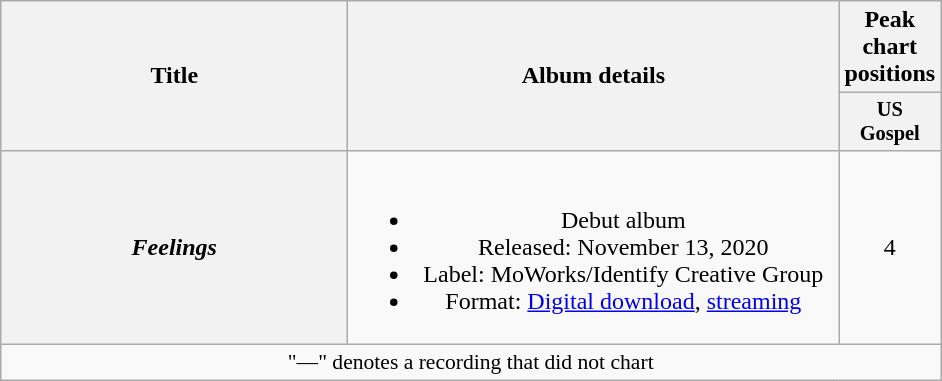<table class="wikitable plainrowheaders" style="text-align:center;">
<tr>
<th scope="col" rowspan="2" style="width:14em;">Title</th>
<th scope="col" rowspan="2" style="width:20em;">Album details</th>
<th scope="col" colspan="1">Peak chart positions</th>
</tr>
<tr>
<th scope="col" style="width:3em;font-size:85%;">US<br>Gospel</th>
</tr>
<tr>
<th scope="row"><em>Feelings</em></th>
<td><br><ul><li>Debut album</li><li>Released: November 13, 2020</li><li>Label: MoWorks/Identify Creative Group</li><li>Format: <a href='#'>Digital download</a>, <a href='#'>streaming</a></li></ul></td>
<td>4<br></td>
</tr>
<tr>
<td colspan="4" style="font-size:90%">"—" denotes a recording that did not chart</td>
</tr>
</table>
